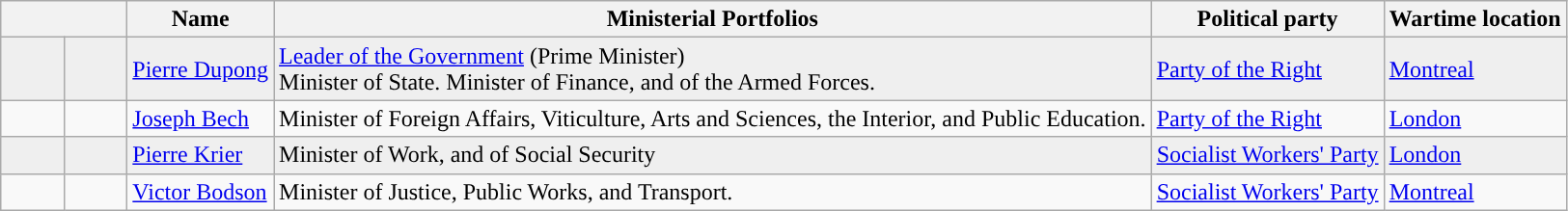<table class="wikitable sortable">
<tr>
<th colspan="2" width=80></th>
<th>Name</th>
<th>Ministerial Portfolios</th>
<th>Political party</th>
<th>Wartime location</th>
</tr>
<tr bgcolor="efefef">
<td style="background: "></td>
<td></td>
<td><a href='#'>Pierre Dupong</a></td>
<td><a href='#'>Leader of the Government</a> (Prime Minister)<br>Minister of State. Minister of Finance, and of the Armed Forces.</td>
<td><a href='#'>Party of the Right</a></td>
<td><a href='#'>Montreal</a></td>
</tr>
<tr>
<td style="background: "></td>
<td></td>
<td><a href='#'>Joseph Bech</a></td>
<td>Minister of Foreign Affairs, Viticulture, Arts and Sciences, the Interior, and Public Education.</td>
<td><a href='#'>Party of the Right</a></td>
<td><a href='#'>London</a></td>
</tr>
<tr bgcolor="efefef">
<td style="background: "></td>
<td></td>
<td><a href='#'>Pierre Krier</a></td>
<td>Minister of Work, and of Social Security</td>
<td><a href='#'>Socialist Workers' Party</a></td>
<td><a href='#'>London</a></td>
</tr>
<tr>
<td style="background: "></td>
<td></td>
<td><a href='#'>Victor Bodson</a></td>
<td>Minister of Justice, Public Works, and Transport.</td>
<td><a href='#'>Socialist Workers' Party</a></td>
<td><a href='#'>Montreal</a></td>
</tr>
</table>
